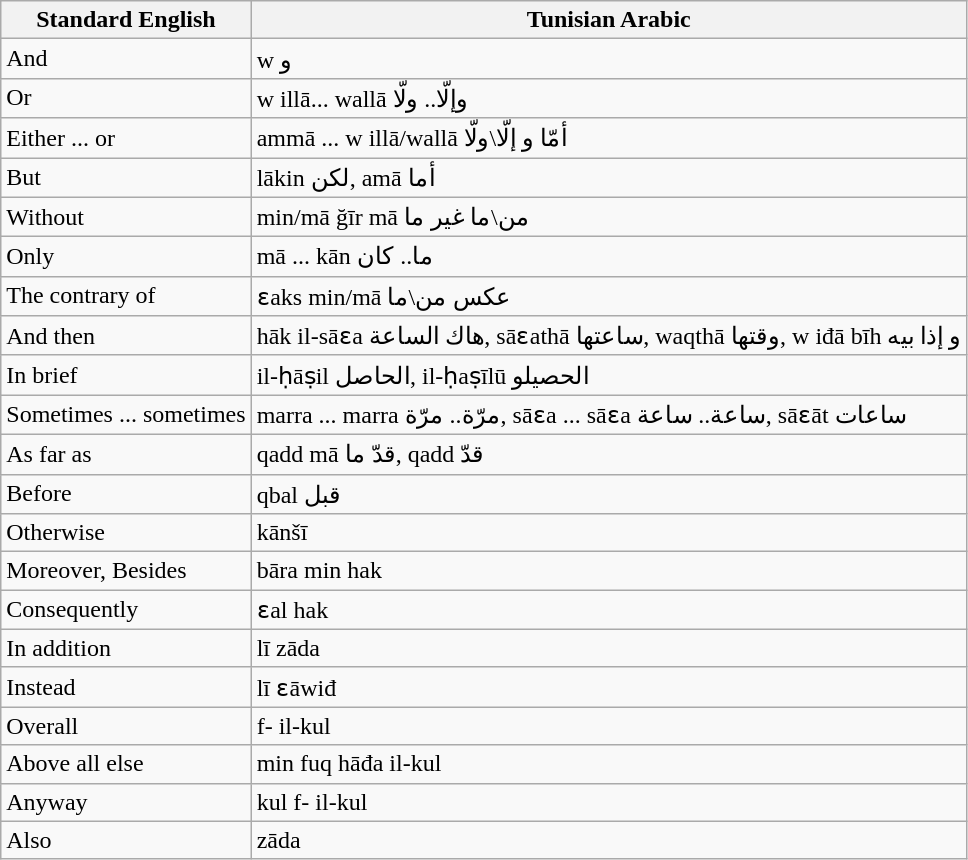<table class="wikitable">
<tr>
<th>Standard English</th>
<th>Tunisian Arabic</th>
</tr>
<tr>
<td>And</td>
<td>w و</td>
</tr>
<tr>
<td>Or</td>
<td>w illā... wallā وإلّا.. ولّا</td>
</tr>
<tr>
<td>Either ... or</td>
<td>ammā ... w illā/wallā أمّا و إلّا\ولّا</td>
</tr>
<tr>
<td>But</td>
<td>lākin لكن, amā أما</td>
</tr>
<tr>
<td>Without</td>
<td>min/mā ğīr mā من\ما غير ما</td>
</tr>
<tr>
<td>Only</td>
<td>mā ... kān ما.. كان</td>
</tr>
<tr>
<td>The contrary of</td>
<td>ɛaks min/mā عكس من\ما</td>
</tr>
<tr>
<td>And then</td>
<td>hāk il-sāɛa هاك الساعة, sāɛathā ساعتها, waqthā وقتها, w iđā bīh و إذا بيه</td>
</tr>
<tr>
<td>In brief</td>
<td>il-ḥāṣil الحاصل, il-ḥaṣīlū الحصيلو</td>
</tr>
<tr>
<td>Sometimes ... sometimes</td>
<td>marra ... marra مرّة.. مرّة, sāɛa ... sāɛa ساعة.. ساعة, sāɛāt ساعات</td>
</tr>
<tr>
<td>As far as</td>
<td>qadd mā قدّ ما, qadd قدّ</td>
</tr>
<tr>
<td>Before</td>
<td>qbal قبل</td>
</tr>
<tr>
<td>Otherwise</td>
<td>kānšī</td>
</tr>
<tr>
<td>Moreover, Besides</td>
<td>bāra min hak</td>
</tr>
<tr>
<td>Consequently</td>
<td>ɛal hak</td>
</tr>
<tr>
<td>In addition</td>
<td>lī zāda</td>
</tr>
<tr>
<td>Instead</td>
<td>lī ɛāwiđ</td>
</tr>
<tr>
<td>Overall</td>
<td>f- il-kul</td>
</tr>
<tr>
<td>Above all else</td>
<td>min fuq hāđa il-kul</td>
</tr>
<tr>
<td>Anyway</td>
<td>kul f- il-kul</td>
</tr>
<tr>
<td>Also</td>
<td>zāda</td>
</tr>
</table>
